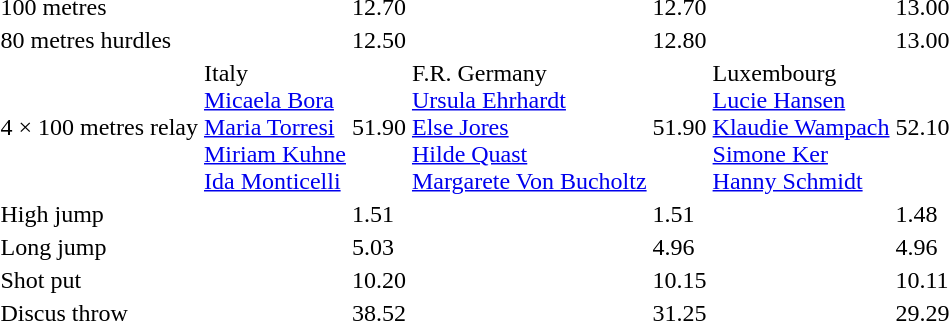<table>
<tr>
<td>100 metres</td>
<td></td>
<td>12.70</td>
<td></td>
<td>12.70</td>
<td></td>
<td>13.00</td>
</tr>
<tr>
<td>80 metres hurdles</td>
<td></td>
<td>12.50</td>
<td></td>
<td>12.80</td>
<td></td>
<td>13.00</td>
</tr>
<tr>
<td>4 × 100 metres relay</td>
<td> Italy<br><a href='#'>Micaela Bora</a><br><a href='#'>Maria Torresi</a><br><a href='#'>Miriam Kuhne</a><br><a href='#'>Ida Monticelli</a></td>
<td>51.90</td>
<td> F.R. Germany<br><a href='#'>Ursula Ehrhardt</a><br><a href='#'>Else Jores</a><br><a href='#'>Hilde Quast</a><br><a href='#'>Margarete Von Bucholtz</a></td>
<td>51.90</td>
<td> Luxembourg<br><a href='#'>Lucie Hansen</a><br><a href='#'>Klaudie Wampach</a><br><a href='#'>Simone Ker</a><br><a href='#'>Hanny Schmidt</a></td>
<td>52.10</td>
</tr>
<tr>
<td>High jump</td>
<td></td>
<td>1.51</td>
<td></td>
<td>1.51</td>
<td></td>
<td>1.48</td>
</tr>
<tr>
<td>Long jump</td>
<td></td>
<td>5.03</td>
<td></td>
<td>4.96</td>
<td></td>
<td>4.96</td>
</tr>
<tr>
<td>Shot put</td>
<td></td>
<td>10.20</td>
<td></td>
<td>10.15</td>
<td></td>
<td>10.11</td>
</tr>
<tr>
<td>Discus throw</td>
<td></td>
<td>38.52</td>
<td></td>
<td>31.25</td>
<td></td>
<td>29.29</td>
</tr>
</table>
